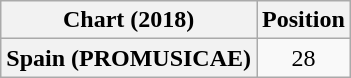<table class="wikitable plainrowheaders" style="text-align:center">
<tr>
<th>Chart (2018)</th>
<th>Position</th>
</tr>
<tr>
<th scope="row">Spain (PROMUSICAE)</th>
<td>28</td>
</tr>
</table>
